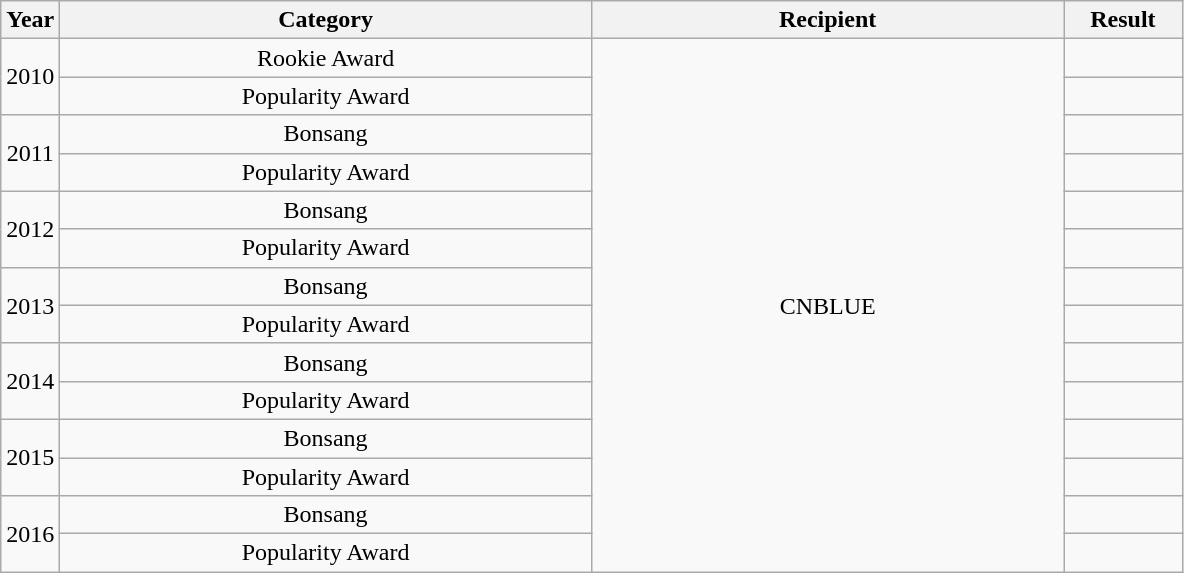<table class="wikitable" style="text-align:center">
<tr>
<th width="5%">Year</th>
<th width="45%">Category</th>
<th width="40%">Recipient</th>
<th width="10%">Result</th>
</tr>
<tr>
<td rowspan="2">2010</td>
<td>Rookie Award</td>
<td rowspan="14">CNBLUE</td>
<td></td>
</tr>
<tr>
<td>Popularity Award</td>
<td></td>
</tr>
<tr>
<td rowspan="2">2011</td>
<td>Bonsang</td>
<td></td>
</tr>
<tr>
<td>Popularity Award</td>
<td></td>
</tr>
<tr>
<td rowspan="2">2012</td>
<td>Bonsang</td>
<td></td>
</tr>
<tr>
<td>Popularity Award</td>
<td></td>
</tr>
<tr>
<td rowspan="2">2013</td>
<td>Bonsang</td>
<td></td>
</tr>
<tr>
<td>Popularity Award</td>
<td></td>
</tr>
<tr>
<td rowspan="2">2014</td>
<td>Bonsang</td>
<td></td>
</tr>
<tr>
<td>Popularity Award</td>
<td></td>
</tr>
<tr>
<td rowspan="2">2015</td>
<td>Bonsang</td>
<td></td>
</tr>
<tr>
<td>Popularity Award</td>
<td></td>
</tr>
<tr>
<td rowspan="2">2016</td>
<td>Bonsang</td>
<td></td>
</tr>
<tr>
<td>Popularity Award</td>
<td></td>
</tr>
</table>
